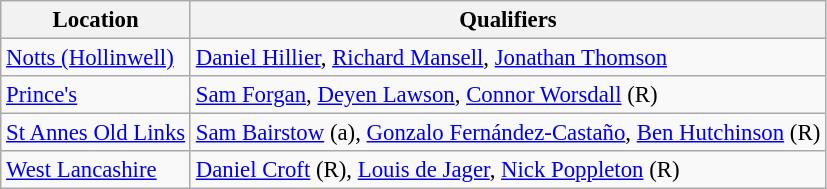<table class=wikitable style="font-size:95%">
<tr>
<th>Location</th>
<th>Qualifiers</th>
</tr>
<tr>
<td><a href='#'>Notts (Hollinwell)</a></td>
<td><a href='#'>Daniel Hillier</a>, <a href='#'>Richard Mansell</a>, <a href='#'>Jonathan Thomson</a></td>
</tr>
<tr>
<td><a href='#'>Prince's</a></td>
<td><a href='#'>Sam Forgan</a>, <a href='#'>Deyen Lawson</a>, <a href='#'>Connor Worsdall</a> (R)</td>
</tr>
<tr>
<td><a href='#'>St Annes Old Links</a></td>
<td><a href='#'>Sam Bairstow</a> (a), <a href='#'>Gonzalo Fernández-Castaño</a>, <a href='#'>Ben Hutchinson</a> (R)</td>
</tr>
<tr>
<td><a href='#'>West Lancashire</a></td>
<td><a href='#'>Daniel Croft</a> (R), <a href='#'>Louis de Jager</a>, <a href='#'>Nick Poppleton</a> (R)</td>
</tr>
</table>
